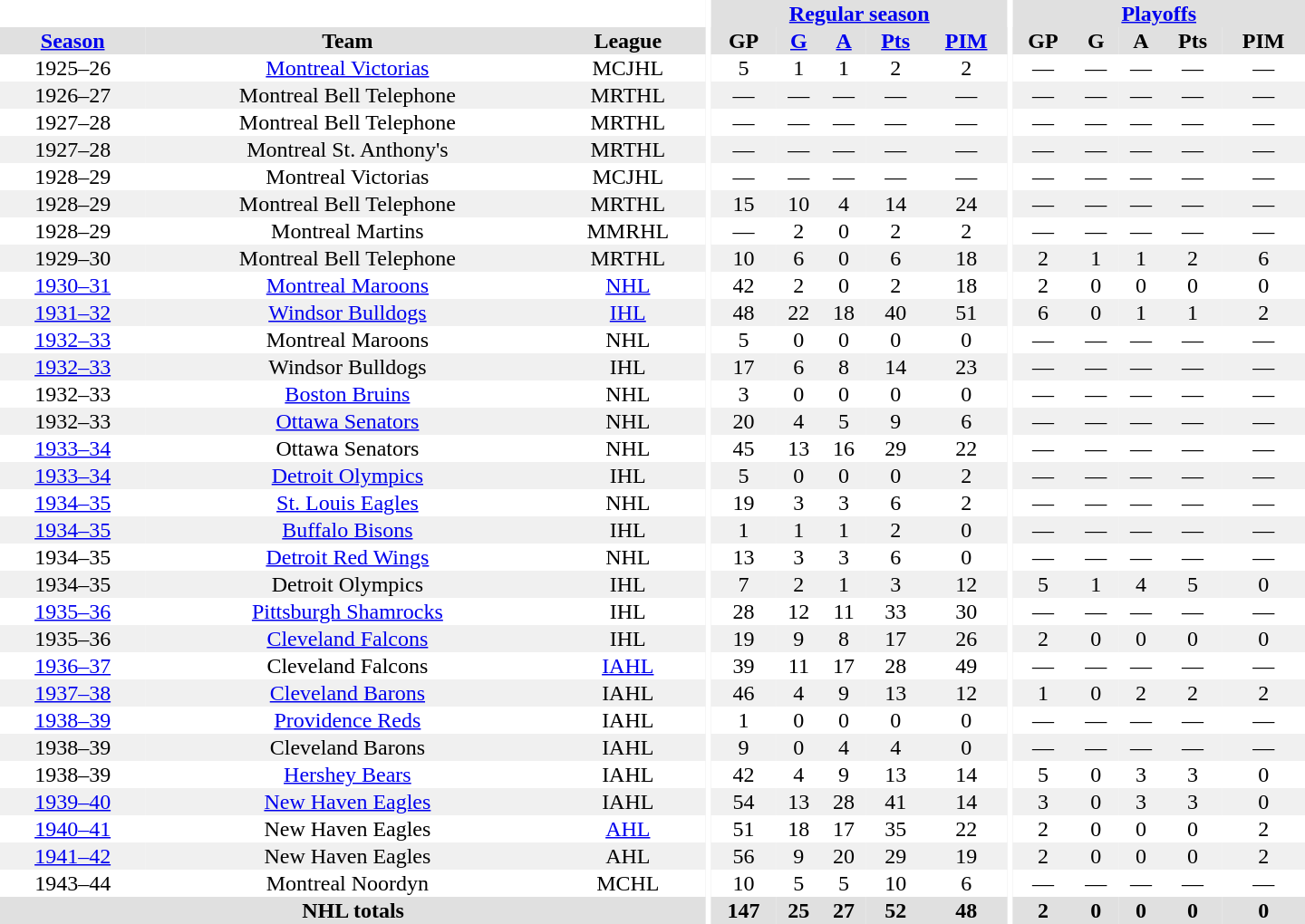<table border="0" cellpadding="1" cellspacing="0" style="text-align:center; width:60em">
<tr bgcolor="#e0e0e0">
<th colspan="3" bgcolor="#ffffff"></th>
<th rowspan="100" bgcolor="#ffffff"></th>
<th colspan="5"><a href='#'>Regular season</a></th>
<th rowspan="100" bgcolor="#ffffff"></th>
<th colspan="5"><a href='#'>Playoffs</a></th>
</tr>
<tr bgcolor="#e0e0e0">
<th><a href='#'>Season</a></th>
<th>Team</th>
<th>League</th>
<th>GP</th>
<th><a href='#'>G</a></th>
<th><a href='#'>A</a></th>
<th><a href='#'>Pts</a></th>
<th><a href='#'>PIM</a></th>
<th>GP</th>
<th>G</th>
<th>A</th>
<th>Pts</th>
<th>PIM</th>
</tr>
<tr>
<td>1925–26</td>
<td><a href='#'>Montreal Victorias</a></td>
<td>MCJHL</td>
<td>5</td>
<td>1</td>
<td>1</td>
<td>2</td>
<td>2</td>
<td>—</td>
<td>—</td>
<td>—</td>
<td>—</td>
<td>—</td>
</tr>
<tr bgcolor="#f0f0f0">
<td>1926–27</td>
<td>Montreal Bell Telephone</td>
<td>MRTHL</td>
<td>—</td>
<td>—</td>
<td>—</td>
<td>—</td>
<td>—</td>
<td>—</td>
<td>—</td>
<td>—</td>
<td>—</td>
<td>—</td>
</tr>
<tr>
<td>1927–28</td>
<td>Montreal Bell Telephone</td>
<td>MRTHL</td>
<td>—</td>
<td>—</td>
<td>—</td>
<td>—</td>
<td>—</td>
<td>—</td>
<td>—</td>
<td>—</td>
<td>—</td>
<td>—</td>
</tr>
<tr bgcolor="#f0f0f0">
<td>1927–28</td>
<td>Montreal St. Anthony's</td>
<td>MRTHL</td>
<td>—</td>
<td>—</td>
<td>—</td>
<td>—</td>
<td>—</td>
<td>—</td>
<td>—</td>
<td>—</td>
<td>—</td>
<td>—</td>
</tr>
<tr>
<td>1928–29</td>
<td>Montreal Victorias</td>
<td>MCJHL</td>
<td>—</td>
<td>—</td>
<td>—</td>
<td>—</td>
<td>—</td>
<td>—</td>
<td>—</td>
<td>—</td>
<td>—</td>
<td>—</td>
</tr>
<tr bgcolor="#f0f0f0">
<td>1928–29</td>
<td>Montreal Bell Telephone</td>
<td>MRTHL</td>
<td>15</td>
<td>10</td>
<td>4</td>
<td>14</td>
<td>24</td>
<td>—</td>
<td>—</td>
<td>—</td>
<td>—</td>
<td>—</td>
</tr>
<tr>
<td>1928–29</td>
<td>Montreal Martins</td>
<td>MMRHL</td>
<td>—</td>
<td>2</td>
<td>0</td>
<td>2</td>
<td>2</td>
<td>—</td>
<td>—</td>
<td>—</td>
<td>—</td>
<td>—</td>
</tr>
<tr bgcolor="#f0f0f0">
<td>1929–30</td>
<td>Montreal Bell Telephone</td>
<td>MRTHL</td>
<td>10</td>
<td>6</td>
<td>0</td>
<td>6</td>
<td>18</td>
<td>2</td>
<td>1</td>
<td>1</td>
<td>2</td>
<td>6</td>
</tr>
<tr>
<td><a href='#'>1930–31</a></td>
<td><a href='#'>Montreal Maroons</a></td>
<td><a href='#'>NHL</a></td>
<td>42</td>
<td>2</td>
<td>0</td>
<td>2</td>
<td>18</td>
<td>2</td>
<td>0</td>
<td>0</td>
<td>0</td>
<td>0</td>
</tr>
<tr bgcolor="#f0f0f0">
<td><a href='#'>1931–32</a></td>
<td><a href='#'>Windsor Bulldogs</a></td>
<td><a href='#'>IHL</a></td>
<td>48</td>
<td>22</td>
<td>18</td>
<td>40</td>
<td>51</td>
<td>6</td>
<td>0</td>
<td>1</td>
<td>1</td>
<td>2</td>
</tr>
<tr>
<td><a href='#'>1932–33</a></td>
<td>Montreal Maroons</td>
<td>NHL</td>
<td>5</td>
<td>0</td>
<td>0</td>
<td>0</td>
<td>0</td>
<td>—</td>
<td>—</td>
<td>—</td>
<td>—</td>
<td>—</td>
</tr>
<tr bgcolor="#f0f0f0">
<td><a href='#'>1932–33</a></td>
<td>Windsor Bulldogs</td>
<td>IHL</td>
<td>17</td>
<td>6</td>
<td>8</td>
<td>14</td>
<td>23</td>
<td>—</td>
<td>—</td>
<td>—</td>
<td>—</td>
<td>—</td>
</tr>
<tr>
<td>1932–33</td>
<td><a href='#'>Boston Bruins</a></td>
<td>NHL</td>
<td>3</td>
<td>0</td>
<td>0</td>
<td>0</td>
<td>0</td>
<td>—</td>
<td>—</td>
<td>—</td>
<td>—</td>
<td>—</td>
</tr>
<tr bgcolor="#f0f0f0">
<td>1932–33</td>
<td><a href='#'>Ottawa Senators</a></td>
<td>NHL</td>
<td>20</td>
<td>4</td>
<td>5</td>
<td>9</td>
<td>6</td>
<td>—</td>
<td>—</td>
<td>—</td>
<td>—</td>
<td>—</td>
</tr>
<tr>
<td><a href='#'>1933–34</a></td>
<td>Ottawa Senators</td>
<td>NHL</td>
<td>45</td>
<td>13</td>
<td>16</td>
<td>29</td>
<td>22</td>
<td>—</td>
<td>—</td>
<td>—</td>
<td>—</td>
<td>—</td>
</tr>
<tr bgcolor="#f0f0f0">
<td><a href='#'>1933–34</a></td>
<td><a href='#'>Detroit Olympics</a></td>
<td>IHL</td>
<td>5</td>
<td>0</td>
<td>0</td>
<td>0</td>
<td>2</td>
<td>—</td>
<td>—</td>
<td>—</td>
<td>—</td>
<td>—</td>
</tr>
<tr>
<td><a href='#'>1934–35</a></td>
<td><a href='#'>St. Louis Eagles</a></td>
<td>NHL</td>
<td>19</td>
<td>3</td>
<td>3</td>
<td>6</td>
<td>2</td>
<td>—</td>
<td>—</td>
<td>—</td>
<td>—</td>
<td>—</td>
</tr>
<tr bgcolor="#f0f0f0">
<td><a href='#'>1934–35</a></td>
<td><a href='#'>Buffalo Bisons</a></td>
<td>IHL</td>
<td>1</td>
<td>1</td>
<td>1</td>
<td>2</td>
<td>0</td>
<td>—</td>
<td>—</td>
<td>—</td>
<td>—</td>
<td>—</td>
</tr>
<tr>
<td>1934–35</td>
<td><a href='#'>Detroit Red Wings</a></td>
<td>NHL</td>
<td>13</td>
<td>3</td>
<td>3</td>
<td>6</td>
<td>0</td>
<td>—</td>
<td>—</td>
<td>—</td>
<td>—</td>
<td>—</td>
</tr>
<tr bgcolor="#f0f0f0">
<td>1934–35</td>
<td>Detroit Olympics</td>
<td>IHL</td>
<td>7</td>
<td>2</td>
<td>1</td>
<td>3</td>
<td>12</td>
<td>5</td>
<td>1</td>
<td>4</td>
<td>5</td>
<td>0</td>
</tr>
<tr>
<td><a href='#'>1935–36</a></td>
<td><a href='#'>Pittsburgh Shamrocks</a></td>
<td>IHL</td>
<td>28</td>
<td>12</td>
<td>11</td>
<td>33</td>
<td>30</td>
<td>—</td>
<td>—</td>
<td>—</td>
<td>—</td>
<td>—</td>
</tr>
<tr bgcolor="#f0f0f0">
<td>1935–36</td>
<td><a href='#'>Cleveland Falcons</a></td>
<td>IHL</td>
<td>19</td>
<td>9</td>
<td>8</td>
<td>17</td>
<td>26</td>
<td>2</td>
<td>0</td>
<td>0</td>
<td>0</td>
<td>0</td>
</tr>
<tr>
<td><a href='#'>1936–37</a></td>
<td>Cleveland Falcons</td>
<td><a href='#'>IAHL</a></td>
<td>39</td>
<td>11</td>
<td>17</td>
<td>28</td>
<td>49</td>
<td>—</td>
<td>—</td>
<td>—</td>
<td>—</td>
<td>—</td>
</tr>
<tr bgcolor="#f0f0f0">
<td><a href='#'>1937–38</a></td>
<td><a href='#'>Cleveland Barons</a></td>
<td>IAHL</td>
<td>46</td>
<td>4</td>
<td>9</td>
<td>13</td>
<td>12</td>
<td>1</td>
<td>0</td>
<td>2</td>
<td>2</td>
<td>2</td>
</tr>
<tr>
<td><a href='#'>1938–39</a></td>
<td><a href='#'>Providence Reds</a></td>
<td>IAHL</td>
<td>1</td>
<td>0</td>
<td>0</td>
<td>0</td>
<td>0</td>
<td>—</td>
<td>—</td>
<td>—</td>
<td>—</td>
<td>—</td>
</tr>
<tr bgcolor="#f0f0f0">
<td>1938–39</td>
<td>Cleveland Barons</td>
<td>IAHL</td>
<td>9</td>
<td>0</td>
<td>4</td>
<td>4</td>
<td>0</td>
<td>—</td>
<td>—</td>
<td>—</td>
<td>—</td>
<td>—</td>
</tr>
<tr>
<td>1938–39</td>
<td><a href='#'>Hershey Bears</a></td>
<td>IAHL</td>
<td>42</td>
<td>4</td>
<td>9</td>
<td>13</td>
<td>14</td>
<td>5</td>
<td>0</td>
<td>3</td>
<td>3</td>
<td>0</td>
</tr>
<tr bgcolor="#f0f0f0">
<td><a href='#'>1939–40</a></td>
<td><a href='#'>New Haven Eagles</a></td>
<td>IAHL</td>
<td>54</td>
<td>13</td>
<td>28</td>
<td>41</td>
<td>14</td>
<td>3</td>
<td>0</td>
<td>3</td>
<td>3</td>
<td>0</td>
</tr>
<tr>
<td><a href='#'>1940–41</a></td>
<td>New Haven Eagles</td>
<td><a href='#'>AHL</a></td>
<td>51</td>
<td>18</td>
<td>17</td>
<td>35</td>
<td>22</td>
<td>2</td>
<td>0</td>
<td>0</td>
<td>0</td>
<td>2</td>
</tr>
<tr bgcolor="#f0f0f0">
<td><a href='#'>1941–42</a></td>
<td>New Haven Eagles</td>
<td>AHL</td>
<td>56</td>
<td>9</td>
<td>20</td>
<td>29</td>
<td>19</td>
<td>2</td>
<td>0</td>
<td>0</td>
<td>0</td>
<td>2</td>
</tr>
<tr>
<td>1943–44</td>
<td>Montreal Noordyn</td>
<td>MCHL</td>
<td>10</td>
<td>5</td>
<td>5</td>
<td>10</td>
<td>6</td>
<td>—</td>
<td>—</td>
<td>—</td>
<td>—</td>
<td>—</td>
</tr>
<tr bgcolor="#e0e0e0">
<th colspan="3">NHL totals</th>
<th>147</th>
<th>25</th>
<th>27</th>
<th>52</th>
<th>48</th>
<th>2</th>
<th>0</th>
<th>0</th>
<th>0</th>
<th>0</th>
</tr>
</table>
